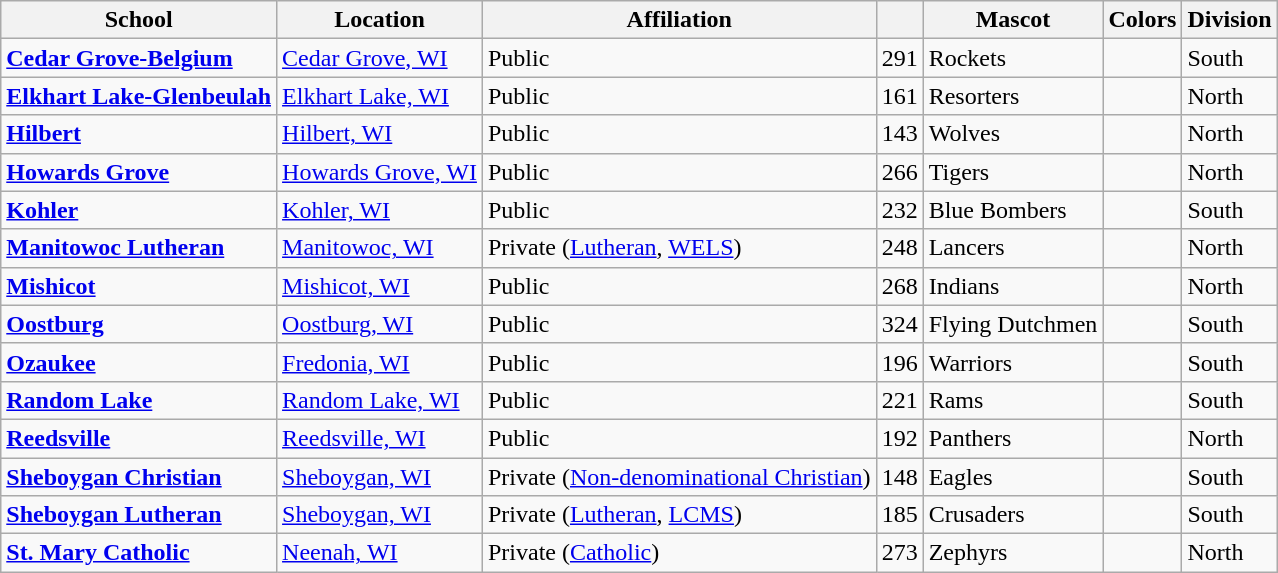<table class="wikitable sortable">
<tr>
<th>School</th>
<th>Location</th>
<th>Affiliation</th>
<th></th>
<th>Mascot</th>
<th>Colors</th>
<th>Division</th>
</tr>
<tr>
<td><a href='#'><strong>Cedar Grove-Belgium</strong></a></td>
<td><a href='#'>Cedar Grove, WI</a></td>
<td>Public</td>
<td>291</td>
<td>Rockets</td>
<td> </td>
<td>South</td>
</tr>
<tr>
<td><a href='#'><strong>Elkhart Lake-Glenbeulah</strong></a></td>
<td><a href='#'>Elkhart Lake, WI</a></td>
<td>Public</td>
<td>161</td>
<td>Resorters</td>
<td> </td>
<td>North</td>
</tr>
<tr>
<td><a href='#'><strong>Hilbert</strong></a></td>
<td><a href='#'>Hilbert, WI</a></td>
<td>Public</td>
<td>143</td>
<td>Wolves</td>
<td> </td>
<td>North</td>
</tr>
<tr>
<td><a href='#'><strong>Howards Grove</strong></a></td>
<td><a href='#'>Howards Grove, WI</a></td>
<td>Public</td>
<td>266</td>
<td>Tigers</td>
<td> </td>
<td>North</td>
</tr>
<tr>
<td><a href='#'><strong>Kohler</strong></a></td>
<td><a href='#'>Kohler, WI</a></td>
<td>Public</td>
<td>232</td>
<td>Blue Bombers</td>
<td> </td>
<td>South</td>
</tr>
<tr>
<td><a href='#'><strong>Manitowoc Lutheran</strong></a></td>
<td><a href='#'>Manitowoc, WI</a></td>
<td>Private (<a href='#'>Lutheran</a>, <a href='#'>WELS</a>)</td>
<td>248</td>
<td>Lancers</td>
<td> </td>
<td>North</td>
</tr>
<tr>
<td><a href='#'><strong>Mishicot</strong></a></td>
<td><a href='#'>Mishicot, WI</a></td>
<td>Public</td>
<td>268</td>
<td>Indians</td>
<td> </td>
<td>North</td>
</tr>
<tr>
<td><a href='#'><strong>Oostburg</strong></a></td>
<td><a href='#'>Oostburg, WI</a></td>
<td>Public</td>
<td>324</td>
<td>Flying Dutchmen</td>
<td> </td>
<td>South</td>
</tr>
<tr>
<td><a href='#'><strong>Ozaukee</strong></a></td>
<td><a href='#'>Fredonia, WI</a></td>
<td>Public</td>
<td>196</td>
<td>Warriors</td>
<td> </td>
<td>South</td>
</tr>
<tr>
<td><a href='#'><strong>Random Lake</strong></a></td>
<td><a href='#'>Random Lake, WI</a></td>
<td>Public</td>
<td>221</td>
<td>Rams</td>
<td> </td>
<td>South</td>
</tr>
<tr>
<td><a href='#'><strong>Reedsville</strong></a></td>
<td><a href='#'>Reedsville, WI</a></td>
<td>Public</td>
<td>192</td>
<td>Panthers</td>
<td> </td>
<td>North</td>
</tr>
<tr>
<td><a href='#'><strong>Sheboygan Christian</strong></a></td>
<td><a href='#'>Sheboygan, WI</a></td>
<td>Private (<a href='#'>Non-denominational Christian</a>)</td>
<td>148</td>
<td>Eagles</td>
<td> </td>
<td>South</td>
</tr>
<tr>
<td><a href='#'><strong>Sheboygan Lutheran</strong></a></td>
<td><a href='#'>Sheboygan, WI</a></td>
<td>Private (<a href='#'>Lutheran</a>, <a href='#'>LCMS</a>)</td>
<td>185</td>
<td>Crusaders</td>
<td> </td>
<td>South</td>
</tr>
<tr>
<td><a href='#'><strong>St. Mary Catholic</strong></a></td>
<td><a href='#'>Neenah, WI</a></td>
<td>Private (<a href='#'>Catholic</a>)</td>
<td>273</td>
<td>Zephyrs</td>
<td>  </td>
<td>North</td>
</tr>
</table>
